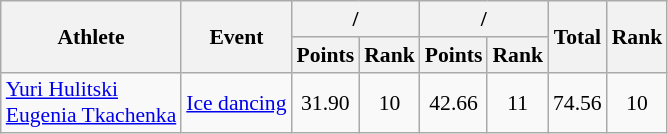<table class="wikitable" style="font-size:90%;">
<tr>
<th rowspan=2>Athlete</th>
<th rowspan=2>Event</th>
<th colspan=2>/</th>
<th colspan=2>/</th>
<th rowspan=2>Total</th>
<th rowspan=2>Rank</th>
</tr>
<tr>
<th>Points</th>
<th>Rank</th>
<th>Points</th>
<th>Rank</th>
</tr>
<tr>
<td><a href='#'>Yuri Hulitski</a> <br> <a href='#'>Eugenia Tkachenka</a></td>
<td><a href='#'>Ice dancing</a></td>
<td align=center>31.90</td>
<td align=center>10</td>
<td align=center>42.66</td>
<td align=center>11</td>
<td align=center>74.56</td>
<td align=center>10</td>
</tr>
</table>
